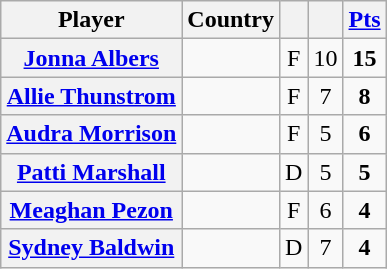<table class= "wikitable" style="text-align: center;">
<tr>
<th scope="col">Player</th>
<th scope="col">Country</th>
<th scope="col"></th>
<th scope="col"></th>
<th scope="col"><a href='#'>Pts</a></th>
</tr>
<tr>
<th scope="row" align="left"><a href='#'>Jonna Albers</a></th>
<td></td>
<td>F</td>
<td>10</td>
<td><strong>15</strong></td>
</tr>
<tr>
<th scope="row" align="left"><a href='#'>Allie Thunstrom</a></th>
<td></td>
<td>F</td>
<td>7</td>
<td><strong>8</strong></td>
</tr>
<tr>
<th scope="row" align="left"><a href='#'>Audra Morrison</a></th>
<td></td>
<td>F</td>
<td>5</td>
<td><strong>6</strong></td>
</tr>
<tr>
<th scope="row" align="left"><a href='#'>Patti Marshall</a></th>
<td></td>
<td>D</td>
<td>5</td>
<td><strong>5</strong></td>
</tr>
<tr>
<th scope="row" align="left"><a href='#'>Meaghan Pezon</a></th>
<td></td>
<td>F</td>
<td>6</td>
<td><strong>4</strong></td>
</tr>
<tr>
<th scope="row" align="left"><a href='#'>Sydney Baldwin</a></th>
<td></td>
<td>D</td>
<td>7</td>
<td><strong>4</strong></td>
</tr>
</table>
